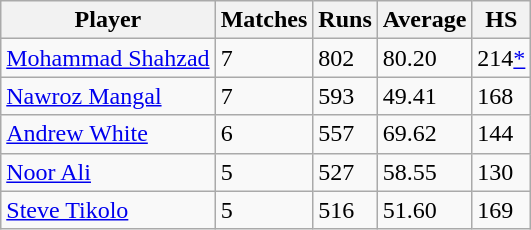<table class="wikitable">
<tr>
<th>Player</th>
<th>Matches</th>
<th>Runs</th>
<th>Average</th>
<th>HS</th>
</tr>
<tr>
<td> <a href='#'>Mohammad Shahzad</a></td>
<td>7</td>
<td>802</td>
<td>80.20</td>
<td>214<a href='#'>*</a></td>
</tr>
<tr>
<td> <a href='#'>Nawroz Mangal</a></td>
<td>7</td>
<td>593</td>
<td>49.41</td>
<td>168</td>
</tr>
<tr>
<td> <a href='#'>Andrew White</a></td>
<td>6</td>
<td>557</td>
<td>69.62</td>
<td>144</td>
</tr>
<tr>
<td> <a href='#'>Noor Ali</a></td>
<td>5</td>
<td>527</td>
<td>58.55</td>
<td>130</td>
</tr>
<tr>
<td> <a href='#'>Steve Tikolo</a></td>
<td>5</td>
<td>516</td>
<td>51.60</td>
<td>169</td>
</tr>
</table>
